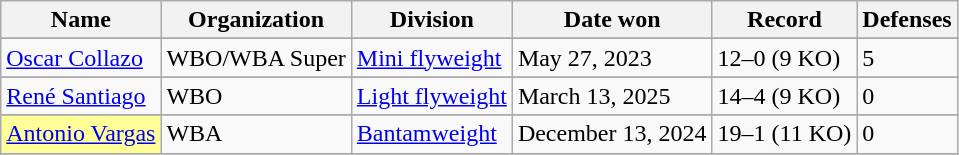<table class="wikitable" border="1">
<tr>
<th>Name</th>
<th>Organization</th>
<th>Division</th>
<th>Date won</th>
<th>Record</th>
<th>Defenses</th>
</tr>
<tr>
</tr>
<tr>
</tr>
<tr>
<td><a href='#'>Oscar Collazo</a></td>
<td>WBO/WBA Super</td>
<td><a href='#'>Mini flyweight</a></td>
<td>May 27, 2023</td>
<td>12–0 (9 KO)</td>
<td>5</td>
</tr>
<tr>
</tr>
<tr>
<td><a href='#'>René Santiago</a></td>
<td>WBO</td>
<td><a href='#'>Light flyweight</a></td>
<td>March 13, 2025</td>
<td>14–4 (9 KO)</td>
<td>0</td>
</tr>
<tr>
</tr>
<tr>
<td bgcolor="#FFFF99"><a href='#'>Antonio Vargas</a></td>
<td>WBA</td>
<td><a href='#'>Bantamweight</a></td>
<td>December 13, 2024</td>
<td>19–1 (11 KO)</td>
<td>0</td>
</tr>
<tr>
</tr>
<tr>
</tr>
</table>
